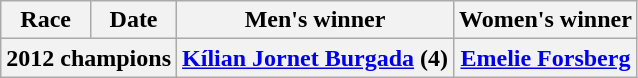<table class="wikitable" width= style="font-size:90%; text-align:center;">
<tr>
<th>Race</th>
<th>Date</th>
<th>Men's winner</th>
<th>Women's winner</th>
</tr>
<tr>
<th colspan=2 align="center">2012 champions</th>
<th align="center"><a href='#'>Kílian Jornet Burgada</a> (4)</th>
<th align="center"><a href='#'>Emelie Forsberg</a></th>
</tr>
</table>
